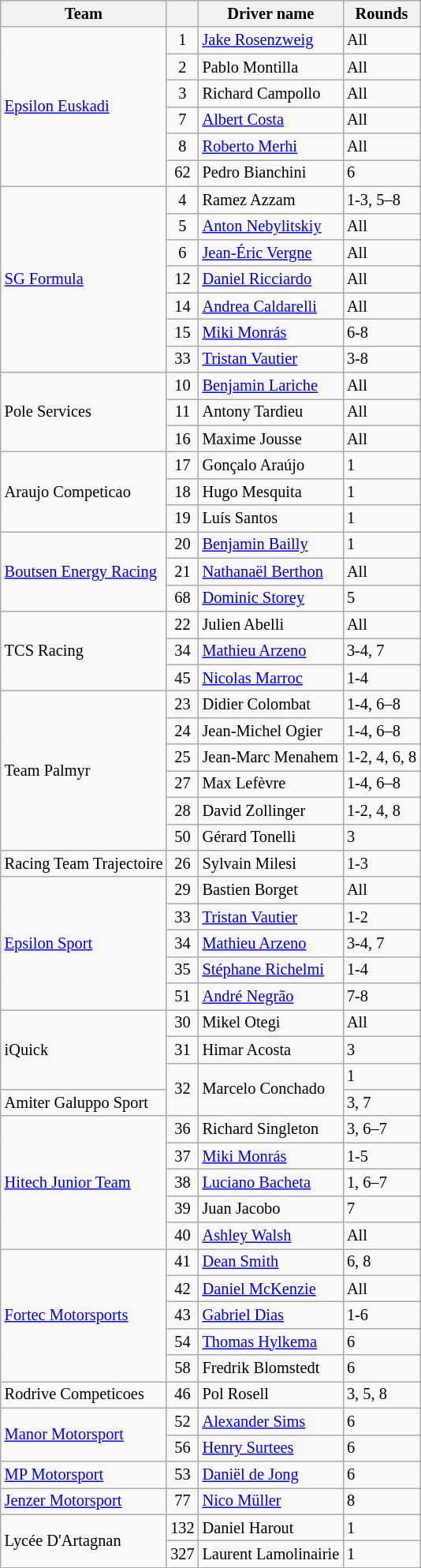<table class="wikitable" style="font-size: 85%;">
<tr>
<th>Team</th>
<th></th>
<th>Driver name</th>
<th>Rounds</th>
</tr>
<tr>
<td rowspan=6> <a href='#'>Epsilon Euskadi</a></td>
<td align=center>1</td>
<td> <a href='#'>Jake Rosenzweig</a></td>
<td>All</td>
</tr>
<tr>
<td align=center>2</td>
<td> Pablo Montilla</td>
<td>All</td>
</tr>
<tr>
<td align=center>3</td>
<td> Richard Campollo</td>
<td>All</td>
</tr>
<tr>
<td align=center>7</td>
<td> <a href='#'>Albert Costa</a></td>
<td>All</td>
</tr>
<tr>
<td align=center>8</td>
<td> <a href='#'>Roberto Merhi</a></td>
<td>All</td>
</tr>
<tr>
<td align=center>62</td>
<td> Pedro Bianchini</td>
<td>6</td>
</tr>
<tr>
<td rowspan=7> <a href='#'>SG Formula</a></td>
<td align=center>4</td>
<td> Ramez Azzam</td>
<td>1-3, 5–8</td>
</tr>
<tr>
<td align=center>5</td>
<td> <a href='#'>Anton Nebylitskiy</a></td>
<td>All</td>
</tr>
<tr>
<td align=center>6</td>
<td> <a href='#'>Jean-Éric Vergne</a></td>
<td>All</td>
</tr>
<tr>
<td align=center>12</td>
<td> <a href='#'>Daniel Ricciardo</a></td>
<td>All</td>
</tr>
<tr>
<td align=center>14</td>
<td> <a href='#'>Andrea Caldarelli</a></td>
<td>All</td>
</tr>
<tr>
<td align=center>15</td>
<td> <a href='#'>Miki Monrás</a></td>
<td>6-8</td>
</tr>
<tr>
<td align=center>33</td>
<td> <a href='#'>Tristan Vautier</a></td>
<td>3-8</td>
</tr>
<tr>
<td rowspan=3> Pole Services</td>
<td align=center>10</td>
<td> <a href='#'>Benjamin Lariche</a></td>
<td>All</td>
</tr>
<tr>
<td align=center>11</td>
<td> Antony Tardieu</td>
<td>All</td>
</tr>
<tr>
<td align=center>16</td>
<td> Maxime Jousse</td>
<td>All</td>
</tr>
<tr>
<td rowspan=3> Araujo Competicao</td>
<td align=center>17</td>
<td> Gonçalo Araújo</td>
<td>1</td>
</tr>
<tr>
<td align=center>18</td>
<td> Hugo Mesquita</td>
<td>1</td>
</tr>
<tr>
<td align=center>19</td>
<td> Luís Santos</td>
<td>1</td>
</tr>
<tr>
<td rowspan=3> <a href='#'>Boutsen Energy Racing</a></td>
<td align=center>20</td>
<td> <a href='#'>Benjamin Bailly</a></td>
<td>1</td>
</tr>
<tr>
<td align=center>21</td>
<td> <a href='#'>Nathanaël Berthon</a></td>
<td>All</td>
</tr>
<tr>
<td align=center>68</td>
<td> <a href='#'>Dominic Storey</a></td>
<td>5</td>
</tr>
<tr>
<td rowspan=3> TCS Racing</td>
<td align=center>22</td>
<td> Julien Abelli</td>
<td>All</td>
</tr>
<tr>
<td align=center>34</td>
<td> <a href='#'>Mathieu Arzeno</a></td>
<td>3-4, 7</td>
</tr>
<tr>
<td align=center>45</td>
<td> <a href='#'>Nicolas Marroc</a></td>
<td>1-4</td>
</tr>
<tr>
<td rowspan=6> Team Palmyr</td>
<td align=center>23</td>
<td> Didier Colombat</td>
<td>1-4, 6–8</td>
</tr>
<tr>
<td align=center>24</td>
<td> Jean-Michel Ogier</td>
<td>1-4, 6–8</td>
</tr>
<tr>
<td align=center>25</td>
<td> Jean-Marc Menahem</td>
<td>1-2, 4, 6, 8</td>
</tr>
<tr>
<td align=center>27</td>
<td> Max Lefèvre</td>
<td>1-4, 6–8</td>
</tr>
<tr>
<td align=center>28</td>
<td> David Zollinger</td>
<td>1-2, 4, 8</td>
</tr>
<tr>
<td align=center>50</td>
<td> Gérard Tonelli</td>
<td>3</td>
</tr>
<tr>
<td> Racing Team Trajectoire</td>
<td align=center>26</td>
<td> Sylvain Milesi</td>
<td>1-3</td>
</tr>
<tr>
<td rowspan=5> <a href='#'>Epsilon Sport</a></td>
<td align=center>29</td>
<td> Bastien Borget</td>
<td>All</td>
</tr>
<tr>
<td align=center>33</td>
<td> <a href='#'>Tristan Vautier</a></td>
<td>1-2</td>
</tr>
<tr>
<td align=center>34</td>
<td> <a href='#'>Mathieu Arzeno</a></td>
<td>3-4, 7</td>
</tr>
<tr>
<td align=center>35</td>
<td> <a href='#'>Stéphane Richelmi</a></td>
<td>1-4</td>
</tr>
<tr>
<td align=center>51</td>
<td> <a href='#'>André Negrão</a></td>
<td>7-8</td>
</tr>
<tr>
<td rowspan=3> iQuick</td>
<td align=center>30</td>
<td> Mikel Otegi</td>
<td>All</td>
</tr>
<tr>
<td align=center>31</td>
<td> Himar Acosta</td>
<td>3</td>
</tr>
<tr>
<td align=center rowspan=2>32</td>
<td rowspan=2> Marcelo Conchado</td>
<td>1</td>
</tr>
<tr>
<td> Amiter Galuppo Sport</td>
<td>3, 7</td>
</tr>
<tr>
<td rowspan=5> <a href='#'>Hitech Junior Team</a></td>
<td align=center>36</td>
<td> Richard Singleton</td>
<td>3, 6–7</td>
</tr>
<tr>
<td align=center>37</td>
<td> <a href='#'>Miki Monrás</a></td>
<td>1-5</td>
</tr>
<tr>
<td align=center>38</td>
<td> <a href='#'>Luciano Bacheta</a></td>
<td>1, 6–7</td>
</tr>
<tr>
<td align=center>39</td>
<td> Juan Jacobo</td>
<td>7</td>
</tr>
<tr>
<td align=center>40</td>
<td> <a href='#'>Ashley Walsh</a></td>
<td>All</td>
</tr>
<tr>
<td rowspan=5> <a href='#'>Fortec Motorsports</a></td>
<td align=center>41</td>
<td> <a href='#'>Dean Smith</a></td>
<td>6, 8</td>
</tr>
<tr>
<td align=center>42</td>
<td> <a href='#'>Daniel McKenzie</a></td>
<td>All</td>
</tr>
<tr>
<td align=center>43</td>
<td> <a href='#'>Gabriel Dias</a></td>
<td>1-6</td>
</tr>
<tr>
<td align=center>54</td>
<td> <a href='#'>Thomas Hylkema</a></td>
<td>6</td>
</tr>
<tr>
<td align=center>58</td>
<td> Fredrik Blomstedt</td>
<td>6</td>
</tr>
<tr>
<td> Rodrive Competicoes</td>
<td align=center>46</td>
<td> Pol Rosell</td>
<td>3, 5, 8</td>
</tr>
<tr>
<td rowspan=2> <a href='#'>Manor Motorsport</a></td>
<td align=center>52</td>
<td> <a href='#'>Alexander Sims</a></td>
<td>6</td>
</tr>
<tr>
<td align=center>56</td>
<td> <a href='#'>Henry Surtees</a></td>
<td>6</td>
</tr>
<tr>
<td> <a href='#'>MP Motorsport</a></td>
<td align=center>53</td>
<td> <a href='#'>Daniël de Jong</a></td>
<td>6</td>
</tr>
<tr>
<td> <a href='#'>Jenzer Motorsport</a></td>
<td align=center>77</td>
<td> <a href='#'>Nico Müller</a></td>
<td>8</td>
</tr>
<tr>
<td rowspan=2> Lycée D'Artagnan</td>
<td align=center>132</td>
<td> Daniel Harout</td>
<td>1</td>
</tr>
<tr>
<td align=center>327</td>
<td> Laurent Lamolinairie</td>
<td>1</td>
</tr>
<tr>
</tr>
</table>
